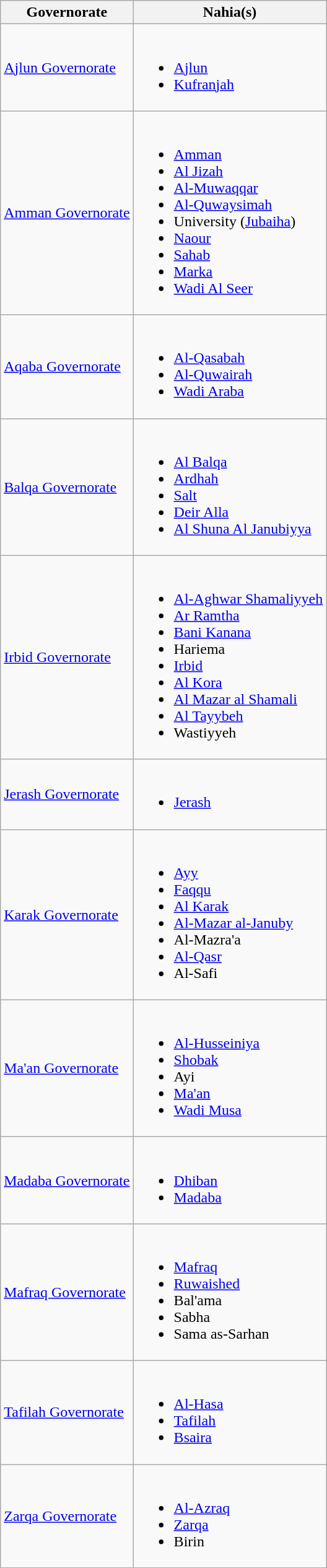<table class="wikitable">
<tr>
<th>Governorate</th>
<th>Nahia(s)</th>
</tr>
<tr>
<td><a href='#'>Ajlun Governorate</a></td>
<td><br><ul><li><a href='#'>Ajlun</a></li><li><a href='#'>Kufranjah</a></li></ul></td>
</tr>
<tr>
<td><a href='#'>Amman Governorate</a></td>
<td><br><ul><li><a href='#'>Amman</a></li><li><a href='#'>Al Jizah</a></li><li><a href='#'>Al-Muwaqqar</a></li><li><a href='#'>Al-Quwaysimah</a></li><li>University (<a href='#'>Jubaiha</a>)</li><li><a href='#'>Naour</a></li><li><a href='#'>Sahab</a></li><li><a href='#'>Marka</a></li><li><a href='#'>Wadi Al Seer</a></li></ul></td>
</tr>
<tr>
<td><a href='#'>Aqaba Governorate</a></td>
<td><br><ul><li><a href='#'>Al-Qasabah</a></li><li><a href='#'>Al-Quwairah</a></li><li><a href='#'>Wadi Araba</a></li></ul></td>
</tr>
<tr>
<td><a href='#'>Balqa Governorate</a></td>
<td><br><ul><li><a href='#'>Al Balqa</a></li><li><a href='#'>Ardhah</a></li><li><a href='#'>Salt</a></li><li><a href='#'>Deir Alla</a></li><li><a href='#'>Al Shuna Al Janubiyya</a></li></ul></td>
</tr>
<tr>
<td><a href='#'>Irbid Governorate</a></td>
<td><br><ul><li><a href='#'>Al-Aghwar Shamaliyyeh</a></li><li><a href='#'>Ar Ramtha</a></li><li><a href='#'>Bani Kanana</a></li><li>Hariema</li><li><a href='#'>Irbid</a></li><li><a href='#'>Al Kora</a></li><li><a href='#'>Al Mazar al Shamali</a></li><li><a href='#'>Al Tayybeh</a></li><li>Wastiyyeh</li></ul></td>
</tr>
<tr>
<td><a href='#'>Jerash Governorate</a></td>
<td><br><ul><li><a href='#'>Jerash</a></li></ul></td>
</tr>
<tr>
<td><a href='#'>Karak Governorate</a></td>
<td><br><ul><li><a href='#'>Ayy</a></li><li><a href='#'>Faqqu</a></li><li><a href='#'>Al Karak</a></li><li><a href='#'>Al-Mazar al-Januby</a></li><li>Al-Mazra'a</li><li><a href='#'>Al-Qasr</a></li><li>Al-Safi</li></ul></td>
</tr>
<tr>
<td><a href='#'>Ma'an Governorate</a></td>
<td><br><ul><li><a href='#'>Al-Husseiniya</a></li><li><a href='#'>Shobak</a></li><li>Ayi</li><li><a href='#'>Ma'an</a></li><li><a href='#'>Wadi Musa</a></li></ul></td>
</tr>
<tr>
<td><a href='#'>Madaba Governorate</a></td>
<td><br><ul><li><a href='#'>Dhiban</a></li><li><a href='#'>Madaba</a></li></ul></td>
</tr>
<tr>
<td><a href='#'>Mafraq Governorate</a></td>
<td><br><ul><li><a href='#'>Mafraq</a></li><li><a href='#'>Ruwaished</a></li><li>Bal'ama</li><li>Sabha</li><li>Sama as-Sarhan</li></ul></td>
</tr>
<tr>
<td><a href='#'>Tafilah Governorate</a></td>
<td><br><ul><li><a href='#'>Al-Hasa</a></li><li><a href='#'>Tafilah</a></li><li><a href='#'>Bsaira</a></li></ul></td>
</tr>
<tr>
<td><a href='#'>Zarqa Governorate</a></td>
<td><br><ul><li><a href='#'>Al-Azraq</a></li><li><a href='#'>Zarqa</a></li><li>Birin</li></ul></td>
</tr>
</table>
